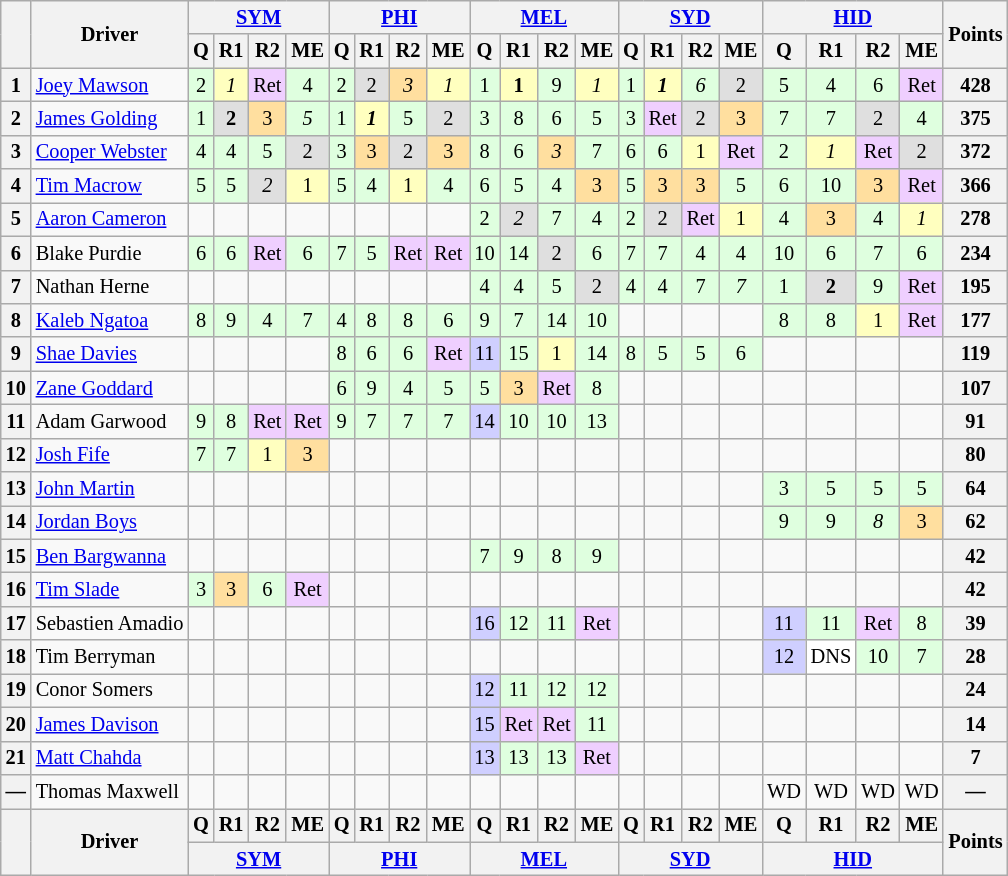<table class="wikitable" style="font-size: 85%; text-align:center">
<tr>
<th rowspan="2"></th>
<th rowspan="2">Driver</th>
<th colspan="4"><a href='#'>SYM</a><br></th>
<th colspan="4"><a href='#'>PHI</a><br></th>
<th colspan="4"><a href='#'>MEL</a><br></th>
<th colspan="4"><a href='#'>SYD</a><br></th>
<th colspan="4"><a href='#'>HID</a><br></th>
<th rowspan="2">Points</th>
</tr>
<tr>
<th>Q</th>
<th>R1</th>
<th>R2</th>
<th>ME</th>
<th>Q</th>
<th>R1</th>
<th>R2</th>
<th>ME</th>
<th>Q</th>
<th>R1</th>
<th>R2</th>
<th>ME</th>
<th>Q</th>
<th>R1</th>
<th>R2</th>
<th>ME</th>
<th>Q</th>
<th>R1</th>
<th>R2</th>
<th>ME</th>
</tr>
<tr>
<th>1</th>
<td align="left"> <a href='#'>Joey Mawson</a></td>
<td style="background:#dfffdf;">2</td>
<td style="background:#ffffbf;"><em>1</em></td>
<td style="background:#efcfff;">Ret</td>
<td style="background:#dfffdf;">4</td>
<td style="background:#dfffdf;">2</td>
<td style="background:#dfdfdf;">2</td>
<td style="background:#ffdf9f;"><em>3</em></td>
<td style="background:#ffffbf;"><em>1</em></td>
<td style="background:#dfffdf;">1</td>
<td style="background:#ffffbf;"><strong>1</strong></td>
<td style="background:#dfffdf;">9</td>
<td style="background:#ffffbf;"><em>1</em></td>
<td style="background:#dfffdf;">1</td>
<td style="background:#ffffbf;"><strong><em>1</em></strong></td>
<td style="background:#dfffdf;"><em>6</em></td>
<td style="background:#dfdfdf;">2</td>
<td style="background:#dfffdf;">5</td>
<td style="background:#dfffdf;">4</td>
<td style="background:#dfffdf;">6</td>
<td style="background:#efcfff;">Ret</td>
<th>428</th>
</tr>
<tr>
<th>2</th>
<td align="left"> <a href='#'>James Golding</a></td>
<td style="background:#dfffdf;">1</td>
<td style="background:#dfdfdf;"><strong>2</strong></td>
<td style="background:#ffdf9f;">3</td>
<td style="background:#dfffdf;"><em>5</em></td>
<td style="background:#dfffdf;">1</td>
<td style="background:#ffffbf;"><strong><em>1</em></strong></td>
<td style="background:#dfffdf;">5</td>
<td style="background:#dfdfdf;">2</td>
<td style="background:#dfffdf;">3</td>
<td style="background:#dfffdf;">8</td>
<td style="background:#dfffdf;">6</td>
<td style="background:#dfffdf;">5</td>
<td style="background:#dfffdf;">3</td>
<td style="background:#efcfff;">Ret</td>
<td style="background:#dfdfdf;">2</td>
<td style="background:#ffdf9f;">3</td>
<td style="background:#dfffdf;">7</td>
<td style="background:#dfffdf;">7</td>
<td style="background:#dfdfdf;">2</td>
<td style="background:#dfffdf;">4</td>
<th>375</th>
</tr>
<tr>
<th>3</th>
<td align="left"> <a href='#'>Cooper Webster</a></td>
<td style="background:#dfffdf;">4</td>
<td style="background:#dfffdf;">4</td>
<td style="background:#dfffdf;">5</td>
<td style="background:#dfdfdf;">2</td>
<td style="background:#dfffdf;">3</td>
<td style="background:#ffdf9f;">3</td>
<td style="background:#dfdfdf;">2</td>
<td style="background:#ffdf9f;">3</td>
<td style="background:#dfffdf;">8</td>
<td style="background:#dfffdf;">6</td>
<td style="background:#ffdf9f;"><em>3</em></td>
<td style="background:#dfffdf;">7</td>
<td style="background:#dfffdf;">6</td>
<td style="background:#dfffdf;">6</td>
<td style="background:#ffffbf;">1</td>
<td style="background:#efcfff;">Ret</td>
<td style="background:#dfffdf;">2</td>
<td style="background:#ffffbf;"><em>1</em></td>
<td style="background:#efcfff;">Ret</td>
<td style="background:#dfdfdf;">2</td>
<th>372</th>
</tr>
<tr>
<th>4</th>
<td align="left"> <a href='#'>Tim Macrow</a></td>
<td style="background:#dfffdf;">5</td>
<td style="background:#dfffdf;">5</td>
<td style="background:#dfdfdf;"><em>2</em></td>
<td style="background:#ffffbf;">1</td>
<td style="background:#dfffdf;">5</td>
<td style="background:#dfffdf;">4</td>
<td style="background:#ffffbf;">1</td>
<td style="background:#dfffdf;">4</td>
<td style="background:#dfffdf;">6</td>
<td style="background:#dfffdf;">5</td>
<td style="background:#dfffdf;">4</td>
<td style="background:#ffdf9f;">3</td>
<td style="background:#dfffdf;">5</td>
<td style="background:#ffdf9f;">3</td>
<td style="background:#ffdf9f;">3</td>
<td style="background:#dfffdf;">5</td>
<td style="background:#dfffdf;">6</td>
<td style="background:#dfffdf;">10</td>
<td style="background:#ffdf9f;">3</td>
<td style="background:#efcfff;">Ret</td>
<th>366</th>
</tr>
<tr>
<th>5</th>
<td align="left"> <a href='#'>Aaron Cameron</a></td>
<td></td>
<td></td>
<td></td>
<td></td>
<td></td>
<td></td>
<td></td>
<td></td>
<td style="background:#dfffdf;">2</td>
<td style="background:#dfdfdf;"><em>2</em></td>
<td style="background:#dfffdf;">7</td>
<td style="background:#dfffdf;">4</td>
<td style="background:#dfffdf;">2</td>
<td style="background:#dfdfdf;">2</td>
<td style="background:#efcfff;">Ret</td>
<td style="background:#ffffbf;">1</td>
<td style="background:#dfffdf;">4</td>
<td style="background:#ffdf9f;">3</td>
<td style="background:#dfffdf;">4</td>
<td style="background:#ffffbf;"><em>1</em></td>
<th>278</th>
</tr>
<tr>
<th>6</th>
<td align="left"> Blake Purdie</td>
<td style="background:#dfffdf;">6</td>
<td style="background:#dfffdf;">6</td>
<td style="background:#efcfff;">Ret</td>
<td style="background:#dfffdf;">6</td>
<td style="background:#dfffdf;">7</td>
<td style="background:#dfffdf;">5</td>
<td style="background:#efcfff;">Ret</td>
<td style="background:#efcfff;">Ret</td>
<td style="background:#dfffdf;">10</td>
<td style="background:#dfffdf;">14</td>
<td style="background:#dfdfdf;">2</td>
<td style="background:#dfffdf;">6</td>
<td style="background:#dfffdf;">7</td>
<td style="background:#dfffdf;">7</td>
<td style="background:#dfffdf;">4</td>
<td style="background:#dfffdf;">4</td>
<td style="background:#dfffdf;">10</td>
<td style="background:#dfffdf;">6</td>
<td style="background:#dfffdf;">7</td>
<td style="background:#dfffdf;">6</td>
<th>234</th>
</tr>
<tr>
<th>7</th>
<td align="left"> Nathan Herne</td>
<td></td>
<td></td>
<td></td>
<td></td>
<td></td>
<td></td>
<td></td>
<td></td>
<td style="background:#dfffdf;">4</td>
<td style="background:#dfffdf;">4</td>
<td style="background:#dfffdf;">5</td>
<td style="background:#dfdfdf;">2</td>
<td style="background:#dfffdf;">4</td>
<td style="background:#dfffdf;">4</td>
<td style="background:#dfffdf;">7</td>
<td style="background:#dfffdf;"><em>7</em></td>
<td style="background:#dfffdf;">1</td>
<td style="background:#dfdfdf;"><strong>2</strong></td>
<td style="background:#dfffdf;">9</td>
<td style="background:#efcfff;">Ret</td>
<th>195</th>
</tr>
<tr>
<th>8</th>
<td align="left"> <a href='#'>Kaleb Ngatoa</a></td>
<td style="background:#dfffdf;">8</td>
<td style="background:#dfffdf;">9</td>
<td style="background:#dfffdf;">4</td>
<td style="background:#dfffdf;">7</td>
<td style="background:#dfffdf;">4</td>
<td style="background:#dfffdf;">8</td>
<td style="background:#dfffdf;">8</td>
<td style="background:#dfffdf;">6</td>
<td style="background:#dfffdf;">9</td>
<td style="background:#dfffdf;">7</td>
<td style="background:#dfffdf;">14</td>
<td style="background:#dfffdf;">10</td>
<td></td>
<td></td>
<td></td>
<td></td>
<td style="background:#dfffdf;">8</td>
<td style="background:#dfffdf;">8</td>
<td style="background:#ffffbf;">1</td>
<td style="background:#efcfff;">Ret</td>
<th>177</th>
</tr>
<tr>
<th>9</th>
<td align="left"> <a href='#'>Shae Davies</a></td>
<td></td>
<td></td>
<td></td>
<td></td>
<td style="background:#dfffdf;">8</td>
<td style="background:#dfffdf;">6</td>
<td style="background:#dfffdf;">6</td>
<td style="background:#efcfff;">Ret</td>
<td style="background:#cfcfff;">11</td>
<td style="background:#dfffdf;">15</td>
<td style="background:#ffffbf;">1</td>
<td style="background:#dfffdf;">14</td>
<td style="background:#dfffdf;">8</td>
<td style="background:#dfffdf;">5</td>
<td style="background:#dfffdf;">5</td>
<td style="background:#dfffdf;">6</td>
<td></td>
<td></td>
<td></td>
<td></td>
<th>119</th>
</tr>
<tr>
<th>10</th>
<td align="left"> <a href='#'>Zane Goddard</a></td>
<td></td>
<td></td>
<td></td>
<td></td>
<td style="background:#dfffdf;">6</td>
<td style="background:#dfffdf;">9</td>
<td style="background:#dfffdf;">4</td>
<td style="background:#dfffdf;">5</td>
<td style="background:#dfffdf;">5</td>
<td style="background:#ffdf9f;">3</td>
<td style="background:#efcfff;">Ret</td>
<td style="background:#dfffdf;">8</td>
<td></td>
<td></td>
<td></td>
<td></td>
<td></td>
<td></td>
<td></td>
<td></td>
<th>107</th>
</tr>
<tr>
<th>11</th>
<td align="left"> Adam Garwood</td>
<td style="background:#dfffdf;">9</td>
<td style="background:#dfffdf;">8</td>
<td style="background:#efcfff;">Ret</td>
<td style="background:#efcfff;">Ret</td>
<td style="background:#dfffdf;">9</td>
<td style="background:#dfffdf;">7</td>
<td style="background:#dfffdf;">7</td>
<td style="background:#dfffdf;">7</td>
<td style="background:#cfcfff;">14</td>
<td style="background:#dfffdf;">10</td>
<td style="background:#dfffdf;">10</td>
<td style="background:#dfffdf;">13</td>
<td></td>
<td></td>
<td></td>
<td></td>
<td></td>
<td></td>
<td></td>
<td></td>
<th>91</th>
</tr>
<tr>
<th>12</th>
<td align="left"> <a href='#'>Josh Fife</a></td>
<td style="background:#dfffdf;">7</td>
<td style="background:#dfffdf;">7</td>
<td style="background:#ffffbf;">1</td>
<td style="background:#ffdf9f;">3</td>
<td></td>
<td></td>
<td></td>
<td></td>
<td></td>
<td></td>
<td></td>
<td></td>
<td></td>
<td></td>
<td></td>
<td></td>
<td></td>
<td></td>
<td></td>
<td></td>
<th>80</th>
</tr>
<tr>
<th>13</th>
<td align="left"> <a href='#'>John Martin</a></td>
<td></td>
<td></td>
<td></td>
<td></td>
<td></td>
<td></td>
<td></td>
<td></td>
<td></td>
<td></td>
<td></td>
<td></td>
<td></td>
<td></td>
<td></td>
<td></td>
<td style="background:#dfffdf;">3</td>
<td style="background:#dfffdf;">5</td>
<td style="background:#dfffdf;">5</td>
<td style="background:#dfffdf;">5</td>
<th>64</th>
</tr>
<tr>
<th>14</th>
<td align="left"> <a href='#'>Jordan Boys</a></td>
<td></td>
<td></td>
<td></td>
<td></td>
<td></td>
<td></td>
<td></td>
<td></td>
<td></td>
<td></td>
<td></td>
<td></td>
<td></td>
<td></td>
<td></td>
<td></td>
<td style="background:#dfffdf;">9</td>
<td style="background:#dfffdf;">9</td>
<td style="background:#dfffdf;"><em>8</em></td>
<td style="background:#ffdf9f;">3</td>
<th>62</th>
</tr>
<tr>
<th>15</th>
<td align="left"> <a href='#'>Ben Bargwanna</a></td>
<td></td>
<td></td>
<td></td>
<td></td>
<td></td>
<td></td>
<td></td>
<td></td>
<td style="background:#dfffdf;">7</td>
<td style="background:#dfffdf;">9</td>
<td style="background:#dfffdf;">8</td>
<td style="background:#dfffdf;">9</td>
<td></td>
<td></td>
<td></td>
<td></td>
<td></td>
<td></td>
<td></td>
<td></td>
<th>42</th>
</tr>
<tr>
<th>16</th>
<td align="left"> <a href='#'>Tim Slade</a></td>
<td style="background:#dfffdf;">3</td>
<td style="background:#ffdf9f;">3</td>
<td style="background:#dfffdf;">6</td>
<td style="background:#efcfff;">Ret</td>
<td></td>
<td></td>
<td></td>
<td></td>
<td></td>
<td></td>
<td></td>
<td></td>
<td></td>
<td></td>
<td></td>
<td></td>
<td></td>
<td></td>
<td></td>
<td></td>
<th>42</th>
</tr>
<tr>
<th>17</th>
<td align="left" nowrap> Sebastien Amadio</td>
<td></td>
<td></td>
<td></td>
<td></td>
<td></td>
<td></td>
<td></td>
<td></td>
<td style="background:#cfcfff;">16</td>
<td style="background:#dfffdf;">12</td>
<td style="background:#dfffdf;">11</td>
<td style="background:#efcfff;">Ret</td>
<td></td>
<td></td>
<td></td>
<td></td>
<td style="background:#cfcfff;">11</td>
<td style="background:#dfffdf;">11</td>
<td style="background:#efcfff;">Ret</td>
<td style="background:#dfffdf;">8</td>
<th>39</th>
</tr>
<tr>
<th>18</th>
<td align="left"> Tim Berryman</td>
<td></td>
<td></td>
<td></td>
<td></td>
<td></td>
<td></td>
<td></td>
<td></td>
<td></td>
<td></td>
<td></td>
<td></td>
<td></td>
<td></td>
<td></td>
<td></td>
<td style="background:#cfcfff;">12</td>
<td style="background:#ffffff;">DNS</td>
<td style="background:#dfffdf;">10</td>
<td style="background:#dfffdf;">7</td>
<th>28</th>
</tr>
<tr>
<th>19</th>
<td align="left"> Conor Somers</td>
<td></td>
<td></td>
<td></td>
<td></td>
<td></td>
<td></td>
<td></td>
<td></td>
<td style="background:#cfcfff;">12</td>
<td style="background:#dfffdf;">11</td>
<td style="background:#dfffdf;">12</td>
<td style="background:#dfffdf;">12</td>
<td></td>
<td></td>
<td></td>
<td></td>
<td></td>
<td></td>
<td></td>
<td></td>
<th>24</th>
</tr>
<tr>
<th>20</th>
<td align="left"> <a href='#'>James Davison</a></td>
<td></td>
<td></td>
<td></td>
<td></td>
<td></td>
<td></td>
<td></td>
<td></td>
<td style="background:#cfcfff;">15</td>
<td style="background:#efcfff;">Ret</td>
<td style="background:#efcfff;">Ret</td>
<td style="background:#dfffdf;">11</td>
<td></td>
<td></td>
<td></td>
<td></td>
<td></td>
<td></td>
<td></td>
<td></td>
<th>14</th>
</tr>
<tr>
<th>21</th>
<td align="left"> <a href='#'>Matt Chahda</a></td>
<td></td>
<td></td>
<td></td>
<td></td>
<td></td>
<td></td>
<td></td>
<td></td>
<td style="background:#cfcfff;">13</td>
<td style="background:#dfffdf;">13</td>
<td style="background:#dfffdf;">13</td>
<td style="background:#efcfff;">Ret</td>
<td></td>
<td></td>
<td></td>
<td></td>
<td></td>
<td></td>
<td></td>
<td></td>
<th>7</th>
</tr>
<tr>
<th>—</th>
<td align="left"> Thomas Maxwell</td>
<td></td>
<td></td>
<td></td>
<td></td>
<td></td>
<td></td>
<td></td>
<td></td>
<td></td>
<td></td>
<td></td>
<td></td>
<td></td>
<td></td>
<td></td>
<td></td>
<td>WD</td>
<td>WD</td>
<td>WD</td>
<td>WD</td>
<th>—</th>
</tr>
<tr>
<th rowspan="2"></th>
<th rowspan="2">Driver</th>
<th>Q</th>
<th>R1</th>
<th>R2</th>
<th>ME</th>
<th>Q</th>
<th>R1</th>
<th>R2</th>
<th>ME</th>
<th>Q</th>
<th>R1</th>
<th>R2</th>
<th>ME</th>
<th>Q</th>
<th>R1</th>
<th>R2</th>
<th>ME</th>
<th>Q</th>
<th>R1</th>
<th>R2</th>
<th>ME</th>
<th rowspan="2">Points</th>
</tr>
<tr>
<th colspan="4"><a href='#'>SYM</a><br></th>
<th colspan="4"><a href='#'>PHI</a><br></th>
<th colspan="4"><a href='#'>MEL</a><br></th>
<th colspan="4"><a href='#'>SYD</a><br></th>
<th colspan="4"><a href='#'>HID</a><br></th>
</tr>
</table>
